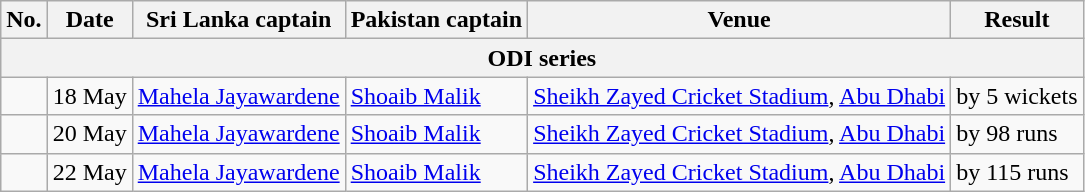<table class="wikitable">
<tr>
<th>No.</th>
<th>Date</th>
<th>Sri Lanka captain</th>
<th>Pakistan captain</th>
<th>Venue</th>
<th>Result</th>
</tr>
<tr>
<th colspan="6">ODI series</th>
</tr>
<tr>
<td></td>
<td>18 May</td>
<td><a href='#'>Mahela Jayawardene</a></td>
<td><a href='#'>Shoaib Malik</a></td>
<td><a href='#'>Sheikh Zayed Cricket Stadium</a>, <a href='#'>Abu Dhabi</a></td>
<td> by 5 wickets</td>
</tr>
<tr>
<td></td>
<td>20 May</td>
<td><a href='#'>Mahela Jayawardene</a></td>
<td><a href='#'>Shoaib Malik</a></td>
<td><a href='#'>Sheikh Zayed Cricket Stadium</a>, <a href='#'>Abu Dhabi</a></td>
<td> by 98 runs</td>
</tr>
<tr>
<td></td>
<td>22 May</td>
<td><a href='#'>Mahela Jayawardene</a></td>
<td><a href='#'>Shoaib Malik</a></td>
<td><a href='#'>Sheikh Zayed Cricket Stadium</a>, <a href='#'>Abu Dhabi</a></td>
<td> by 115 runs</td>
</tr>
</table>
